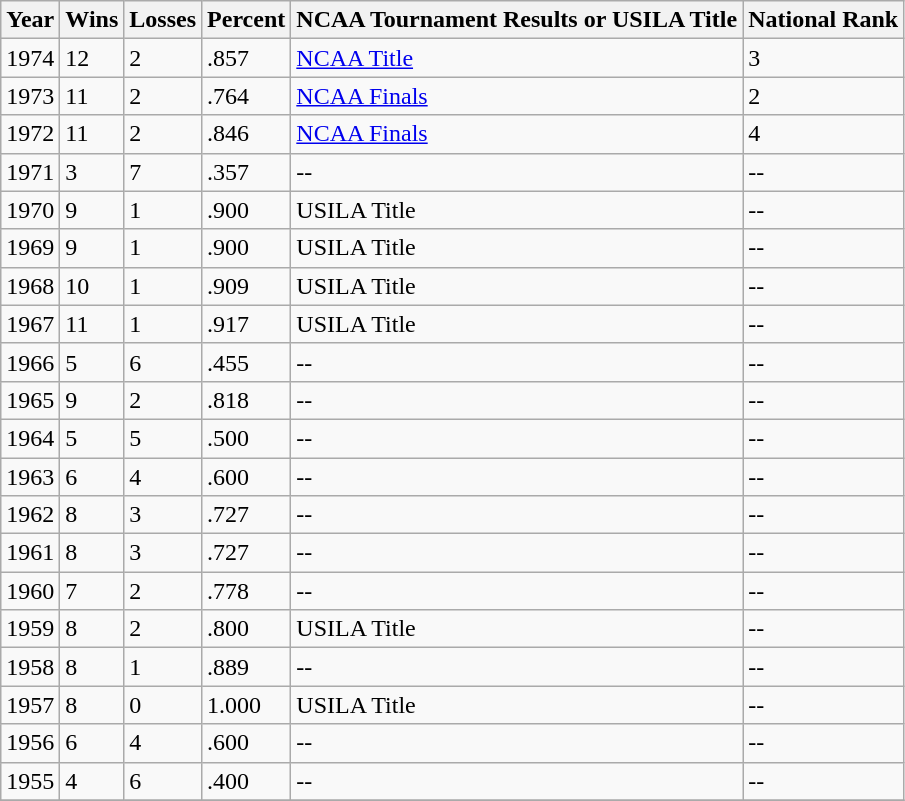<table class="wikitable">
<tr>
<th>Year</th>
<th>Wins</th>
<th>Losses</th>
<th>Percent</th>
<th>NCAA Tournament Results or USILA Title</th>
<th>National Rank</th>
</tr>
<tr>
<td>1974</td>
<td>12</td>
<td>2</td>
<td>.857</td>
<td><a href='#'>NCAA Title</a></td>
<td>3</td>
</tr>
<tr>
<td>1973</td>
<td>11</td>
<td>2</td>
<td>.764</td>
<td><a href='#'>NCAA Finals</a></td>
<td>2</td>
</tr>
<tr>
<td>1972</td>
<td>11</td>
<td>2</td>
<td>.846</td>
<td><a href='#'>NCAA Finals</a></td>
<td>4</td>
</tr>
<tr>
<td>1971</td>
<td>3</td>
<td>7</td>
<td>.357</td>
<td>--</td>
<td>--</td>
</tr>
<tr>
<td>1970</td>
<td>9</td>
<td>1</td>
<td>.900</td>
<td>USILA Title</td>
<td>--</td>
</tr>
<tr>
<td>1969</td>
<td>9</td>
<td>1</td>
<td>.900</td>
<td>USILA Title</td>
<td>--</td>
</tr>
<tr>
<td>1968</td>
<td>10</td>
<td>1</td>
<td>.909</td>
<td>USILA Title</td>
<td>--</td>
</tr>
<tr>
<td>1967</td>
<td>11</td>
<td>1</td>
<td>.917</td>
<td>USILA Title</td>
<td>--</td>
</tr>
<tr>
<td>1966</td>
<td>5</td>
<td>6</td>
<td>.455</td>
<td>--</td>
<td>--</td>
</tr>
<tr>
<td>1965</td>
<td>9</td>
<td>2</td>
<td>.818</td>
<td>--</td>
<td>--</td>
</tr>
<tr>
<td>1964</td>
<td>5</td>
<td>5</td>
<td>.500</td>
<td>--</td>
<td>--</td>
</tr>
<tr>
<td>1963</td>
<td>6</td>
<td>4</td>
<td>.600</td>
<td>--</td>
<td>--</td>
</tr>
<tr>
<td>1962</td>
<td>8</td>
<td>3</td>
<td>.727</td>
<td>--</td>
<td>--</td>
</tr>
<tr>
<td>1961</td>
<td>8</td>
<td>3</td>
<td>.727</td>
<td>--</td>
<td>--</td>
</tr>
<tr>
<td>1960</td>
<td>7</td>
<td>2</td>
<td>.778</td>
<td>--</td>
<td>--</td>
</tr>
<tr>
<td>1959</td>
<td>8</td>
<td>2</td>
<td>.800</td>
<td>USILA Title</td>
<td>--</td>
</tr>
<tr>
<td>1958</td>
<td>8</td>
<td>1</td>
<td>.889</td>
<td>--</td>
<td>--</td>
</tr>
<tr>
<td>1957</td>
<td>8</td>
<td>0</td>
<td>1.000</td>
<td>USILA Title</td>
<td>--</td>
</tr>
<tr>
<td>1956</td>
<td>6</td>
<td>4</td>
<td>.600</td>
<td>--</td>
<td>--</td>
</tr>
<tr>
<td>1955</td>
<td>4</td>
<td>6</td>
<td>.400</td>
<td>--</td>
<td>--</td>
</tr>
<tr>
</tr>
</table>
